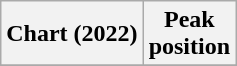<table class="wikitable plainrowheaders" style="text-align:center;">
<tr>
<th scope="col">Chart (2022)</th>
<th scope="col">Peak<br>position</th>
</tr>
<tr>
</tr>
</table>
